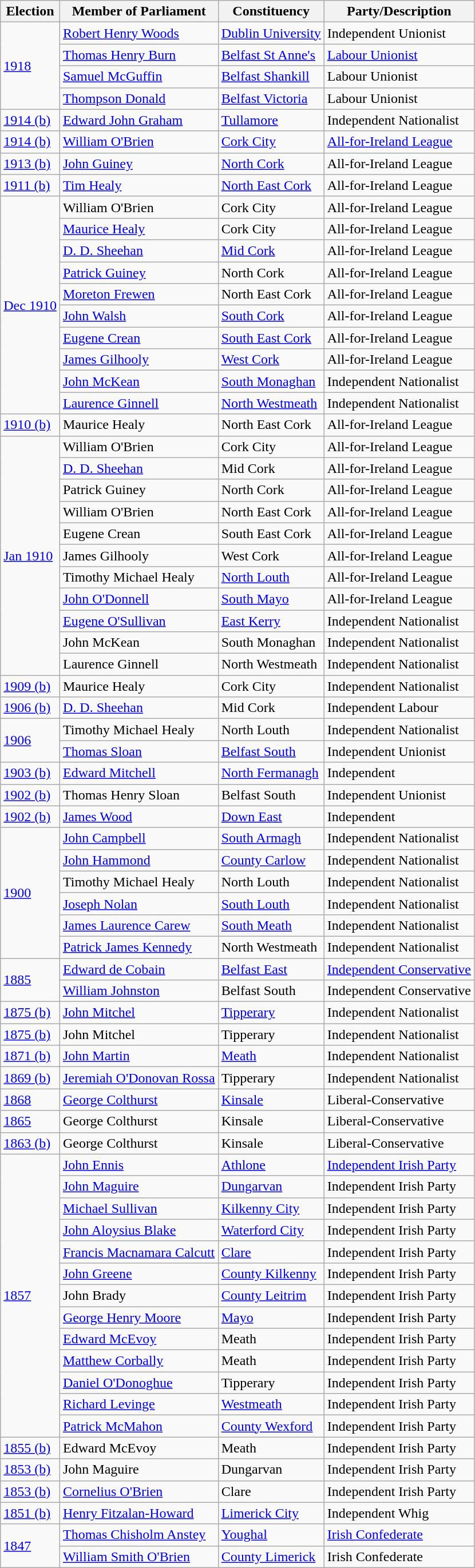<table class="wikitable">
<tr>
<th>Election</th>
<th>Member of Parliament</th>
<th>Constituency</th>
<th>Party/Description</th>
</tr>
<tr>
<td rowspan="4"><a href='#'>1918</a></td>
<td><a href='#'>Robert Henry Woods</a></td>
<td><a href='#'>Dublin University</a></td>
<td>Independent Unionist</td>
</tr>
<tr>
<td><a href='#'>Thomas Henry Burn</a></td>
<td><a href='#'>Belfast St Anne's</a></td>
<td><a href='#'>Labour Unionist</a></td>
</tr>
<tr>
<td><a href='#'>Samuel McGuffin</a></td>
<td><a href='#'>Belfast Shankill</a></td>
<td>Labour Unionist</td>
</tr>
<tr>
<td><a href='#'>Thompson Donald</a></td>
<td><a href='#'>Belfast Victoria</a></td>
<td>Labour Unionist</td>
</tr>
<tr>
<td><a href='#'>1914 (b)</a></td>
<td><a href='#'>Edward John Graham</a></td>
<td><a href='#'>Tullamore</a></td>
<td>Independent Nationalist</td>
</tr>
<tr>
<td><a href='#'>1914 (b)</a></td>
<td><a href='#'>William O'Brien</a></td>
<td><a href='#'>Cork City</a></td>
<td><a href='#'>All-for-Ireland League</a></td>
</tr>
<tr>
<td><a href='#'>1913 (b)</a></td>
<td><a href='#'>John Guiney</a></td>
<td><a href='#'>North Cork</a></td>
<td>All-for-Ireland League</td>
</tr>
<tr>
<td><a href='#'>1911 (b)</a></td>
<td><a href='#'>Tim Healy</a></td>
<td><a href='#'>North East Cork</a></td>
<td>All-for-Ireland League</td>
</tr>
<tr>
<td rowspan=10><a href='#'>Dec 1910</a></td>
<td>William O'Brien</td>
<td>Cork City</td>
<td>All-for-Ireland League</td>
</tr>
<tr>
<td><a href='#'>Maurice Healy</a></td>
<td>Cork City</td>
<td>All-for-Ireland League</td>
</tr>
<tr>
<td><a href='#'>D. D. Sheehan</a></td>
<td><a href='#'>Mid Cork</a></td>
<td>All-for-Ireland League</td>
</tr>
<tr>
<td><a href='#'>Patrick Guiney</a></td>
<td>North Cork</td>
<td>All-for-Ireland League</td>
</tr>
<tr>
<td><a href='#'>Moreton Frewen</a></td>
<td>North East Cork</td>
<td>All-for-Ireland League</td>
</tr>
<tr>
<td><a href='#'>John Walsh</a></td>
<td><a href='#'>South Cork</a></td>
<td>All-for-Ireland League</td>
</tr>
<tr>
<td><a href='#'>Eugene Crean</a></td>
<td><a href='#'>South East Cork</a></td>
<td>All-for-Ireland League</td>
</tr>
<tr>
<td><a href='#'>James Gilhooly</a></td>
<td><a href='#'>West Cork</a></td>
<td>All-for-Ireland League</td>
</tr>
<tr>
<td><a href='#'>John McKean</a></td>
<td><a href='#'>South Monaghan</a></td>
<td>Independent Nationalist</td>
</tr>
<tr>
<td><a href='#'>Laurence Ginnell</a></td>
<td><a href='#'>North Westmeath</a></td>
<td>Independent Nationalist</td>
</tr>
<tr>
<td><a href='#'>1910 (b)</a></td>
<td>Maurice Healy</td>
<td>North East Cork</td>
<td>All-for-Ireland League</td>
</tr>
<tr>
<td rowspan=11><a href='#'>Jan 1910</a></td>
<td>William O'Brien</td>
<td>Cork City</td>
<td>All-for-Ireland League</td>
</tr>
<tr>
<td><a href='#'>D. D. Sheehan</a></td>
<td>Mid Cork</td>
<td>All-for-Ireland League</td>
</tr>
<tr>
<td>Patrick Guiney</td>
<td>North Cork</td>
<td>All-for-Ireland League</td>
</tr>
<tr>
<td>William O'Brien</td>
<td>North East Cork</td>
<td>All-for-Ireland League</td>
</tr>
<tr>
<td>Eugene Crean</td>
<td>South East Cork</td>
<td>All-for-Ireland League</td>
</tr>
<tr>
<td>James Gilhooly</td>
<td>West Cork</td>
<td>All-for-Ireland League</td>
</tr>
<tr>
<td>Timothy Michael Healy</td>
<td><a href='#'>North Louth</a></td>
<td>All-for-Ireland League</td>
</tr>
<tr>
<td><a href='#'>John O'Donnell</a></td>
<td><a href='#'>South Mayo</a></td>
<td>All-for-Ireland League</td>
</tr>
<tr>
<td><a href='#'>Eugene O'Sullivan</a></td>
<td><a href='#'>East Kerry</a></td>
<td>Independent Nationalist</td>
</tr>
<tr>
<td>John McKean</td>
<td>South Monaghan</td>
<td>Independent Nationalist</td>
</tr>
<tr>
<td>Laurence Ginnell</td>
<td>North Westmeath</td>
<td>Independent Nationalist</td>
</tr>
<tr>
<td><a href='#'>1909 (b)</a></td>
<td>Maurice Healy</td>
<td>Cork City</td>
<td>Independent Nationalist</td>
</tr>
<tr>
<td><a href='#'>1906 (b)</a></td>
<td><a href='#'>D. D. Sheehan</a></td>
<td>Mid Cork</td>
<td>Independent Labour</td>
</tr>
<tr>
<td rowspan="2"><a href='#'>1906</a></td>
<td>Timothy Michael Healy</td>
<td>North Louth</td>
<td>Independent Nationalist</td>
</tr>
<tr>
<td><a href='#'>Thomas Sloan</a></td>
<td><a href='#'>Belfast South</a></td>
<td>Independent Unionist</td>
</tr>
<tr>
<td><a href='#'>1903 (b)</a></td>
<td><a href='#'>Edward Mitchell</a></td>
<td><a href='#'>North Fermanagh</a></td>
<td>Independent</td>
</tr>
<tr>
<td><a href='#'>1902 (b)</a></td>
<td>Thomas Henry Sloan</td>
<td>Belfast South</td>
<td>Independent Unionist</td>
</tr>
<tr>
<td><a href='#'>1902 (b)</a></td>
<td><a href='#'>James Wood</a></td>
<td><a href='#'>Down East</a></td>
<td>Independent</td>
</tr>
<tr>
<td rowspan=6><a href='#'>1900</a></td>
<td><a href='#'>John Campbell</a></td>
<td><a href='#'>South Armagh</a></td>
<td>Independent Nationalist</td>
</tr>
<tr>
<td><a href='#'>John Hammond</a></td>
<td><a href='#'>County Carlow</a></td>
<td>Independent Nationalist</td>
</tr>
<tr>
<td>Timothy Michael Healy</td>
<td>North Louth</td>
<td>Independent Nationalist</td>
</tr>
<tr>
<td><a href='#'>Joseph Nolan</a></td>
<td><a href='#'>South Louth</a></td>
<td>Independent Nationalist</td>
</tr>
<tr>
<td><a href='#'>James Laurence Carew</a></td>
<td><a href='#'>South Meath</a></td>
<td>Independent Nationalist</td>
</tr>
<tr>
<td><a href='#'>Patrick James Kennedy</a></td>
<td>North Westmeath</td>
<td>Independent Nationalist</td>
</tr>
<tr>
<td rowspan=2><a href='#'>1885</a></td>
<td><a href='#'>Edward de Cobain</a></td>
<td><a href='#'>Belfast East</a></td>
<td><a href='#'>Independent Conservative</a></td>
</tr>
<tr>
<td><a href='#'>William Johnston</a></td>
<td>Belfast South</td>
<td>Independent Conservative</td>
</tr>
<tr>
<td><a href='#'>1875 (b)</a></td>
<td><a href='#'>John Mitchel</a></td>
<td><a href='#'>Tipperary</a></td>
<td>Independent Nationalist</td>
</tr>
<tr>
<td><a href='#'>1875 (b)</a></td>
<td>John Mitchel</td>
<td>Tipperary</td>
<td>Independent Nationalist</td>
</tr>
<tr>
<td><a href='#'>1871 (b)</a></td>
<td><a href='#'>John Martin</a></td>
<td><a href='#'>Meath</a></td>
<td>Independent Nationalist</td>
</tr>
<tr>
<td><a href='#'>1869 (b)</a></td>
<td><a href='#'>Jeremiah O'Donovan Rossa</a></td>
<td>Tipperary</td>
<td>Independent Nationalist</td>
</tr>
<tr>
<td><a href='#'>1868</a></td>
<td><a href='#'>George Colthurst</a></td>
<td><a href='#'>Kinsale</a></td>
<td>Liberal-Conservative</td>
</tr>
<tr>
<td><a href='#'>1865</a></td>
<td>George Colthurst</td>
<td>Kinsale</td>
<td>Liberal-Conservative</td>
</tr>
<tr>
<td><a href='#'>1863 (b)</a></td>
<td>George Colthurst</td>
<td>Kinsale</td>
<td>Liberal-Conservative</td>
</tr>
<tr>
<td rowspan=13><a href='#'>1857</a></td>
<td><a href='#'>John Ennis</a></td>
<td><a href='#'>Athlone</a></td>
<td><a href='#'>Independent Irish Party</a></td>
</tr>
<tr>
<td><a href='#'>John Maguire</a></td>
<td><a href='#'>Dungarvan</a></td>
<td>Independent Irish Party</td>
</tr>
<tr>
<td><a href='#'>Michael Sullivan</a></td>
<td><a href='#'>Kilkenny City</a></td>
<td>Independent Irish Party</td>
</tr>
<tr>
<td><a href='#'>John Aloysius Blake</a></td>
<td><a href='#'>Waterford City</a></td>
<td>Independent Irish Party</td>
</tr>
<tr>
<td><a href='#'>Francis Macnamara Calcutt</a></td>
<td><a href='#'>Clare</a></td>
<td>Independent Irish Party</td>
</tr>
<tr>
<td><a href='#'>John Greene</a></td>
<td><a href='#'>County Kilkenny</a></td>
<td>Independent Irish Party</td>
</tr>
<tr>
<td>John Brady</td>
<td><a href='#'>County Leitrim</a></td>
<td>Independent Irish Party</td>
</tr>
<tr>
<td><a href='#'>George Henry Moore</a></td>
<td><a href='#'>Mayo</a></td>
<td>Independent Irish Party</td>
</tr>
<tr>
<td><a href='#'>Edward McEvoy</a></td>
<td>Meath</td>
<td>Independent Irish Party</td>
</tr>
<tr>
<td><a href='#'>Matthew Corbally</a></td>
<td>Meath</td>
<td>Independent Irish Party</td>
</tr>
<tr>
<td><a href='#'>Daniel O'Donoghue</a></td>
<td>Tipperary</td>
<td>Independent Irish Party</td>
</tr>
<tr>
<td><a href='#'>Richard Levinge</a></td>
<td><a href='#'>Westmeath</a></td>
<td>Independent Irish Party</td>
</tr>
<tr>
<td><a href='#'>Patrick McMahon</a></td>
<td><a href='#'>County Wexford</a></td>
<td>Independent Irish Party</td>
</tr>
<tr>
<td><a href='#'>1855 (b)</a></td>
<td>Edward McEvoy</td>
<td>Meath</td>
<td>Independent Irish Party</td>
</tr>
<tr>
<td><a href='#'>1853 (b)</a></td>
<td>John Maguire</td>
<td>Dungarvan</td>
<td>Independent Irish Party</td>
</tr>
<tr>
<td><a href='#'>1853 (b)</a></td>
<td><a href='#'>Cornelius O'Brien</a></td>
<td>Clare</td>
<td>Independent Irish Party</td>
</tr>
<tr>
<td><a href='#'>1851 (b)</a></td>
<td><a href='#'>Henry Fitzalan-Howard</a></td>
<td><a href='#'>Limerick City</a></td>
<td>Independent Whig</td>
</tr>
<tr>
<td rowspan=2><a href='#'>1847</a></td>
<td><a href='#'>Thomas Chisholm Anstey</a></td>
<td><a href='#'>Youghal</a></td>
<td><a href='#'>Irish Confederate</a></td>
</tr>
<tr>
<td><a href='#'>William Smith O'Brien</a></td>
<td><a href='#'>County Limerick</a></td>
<td>Irish Confederate</td>
</tr>
</table>
